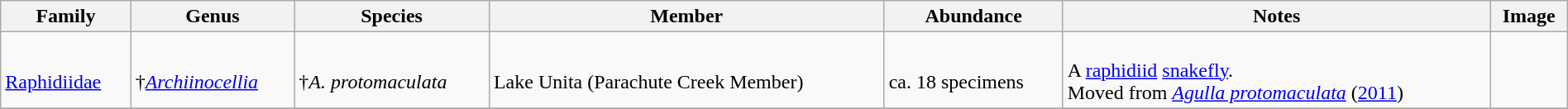<table class="wikitable" style="margin:auto;width:100%;">
<tr>
<th>Family</th>
<th>Genus</th>
<th>Species</th>
<th>Member</th>
<th>Abundance</th>
<th>Notes</th>
<th>Image</th>
</tr>
<tr>
<td><br><a href='#'>Raphidiidae</a></td>
<td><br>†<em><a href='#'>Archiinocellia</a></em></td>
<td><br>†<em>A. protomaculata</em> </td>
<td><br>Lake Unita (Parachute Creek Member)</td>
<td><br>ca. 18 specimens</td>
<td><br>A <a href='#'>raphidiid</a> <a href='#'>snakefly</a>. <br>Moved from <em><a href='#'>Agulla protomaculata</a></em> (<a href='#'>2011</a>)</td>
<td><br></td>
</tr>
<tr>
</tr>
</table>
